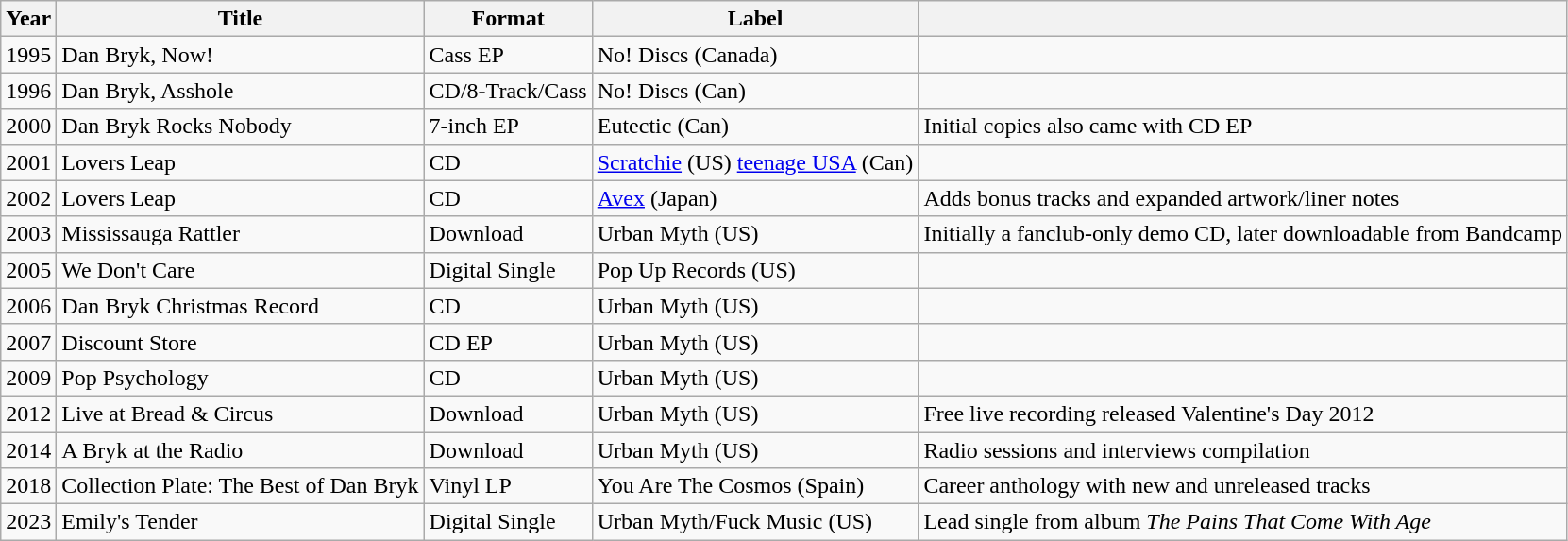<table class="wikitable">
<tr>
<th>Year</th>
<th>Title</th>
<th>Format</th>
<th>Label</th>
<th></th>
</tr>
<tr>
<td>1995</td>
<td>Dan Bryk, Now!</td>
<td>Cass EP</td>
<td>No! Discs (Canada)</td>
<td></td>
</tr>
<tr>
<td>1996</td>
<td>Dan Bryk, Asshole</td>
<td>CD/8-Track/Cass</td>
<td>No! Discs (Can)</td>
<td></td>
</tr>
<tr>
<td>2000</td>
<td>Dan Bryk Rocks Nobody</td>
<td>7-inch EP</td>
<td>Eutectic (Can)</td>
<td>Initial copies also came with CD EP</td>
</tr>
<tr>
<td>2001</td>
<td>Lovers Leap</td>
<td>CD</td>
<td><a href='#'>Scratchie</a> (US) <a href='#'>teenage USA</a> (Can)</td>
<td></td>
</tr>
<tr>
<td>2002</td>
<td>Lovers Leap</td>
<td>CD</td>
<td><a href='#'>Avex</a> (Japan)</td>
<td>Adds bonus tracks and expanded artwork/liner notes</td>
</tr>
<tr>
<td>2003</td>
<td>Mississauga Rattler</td>
<td>Download</td>
<td>Urban Myth (US)</td>
<td>Initially a fanclub-only demo CD, later downloadable from Bandcamp</td>
</tr>
<tr>
<td>2005</td>
<td>We Don't Care</td>
<td>Digital Single</td>
<td>Pop Up Records (US)</td>
<td></td>
</tr>
<tr>
<td>2006</td>
<td>Dan Bryk Christmas Record</td>
<td>CD</td>
<td>Urban Myth (US)</td>
<td></td>
</tr>
<tr>
<td>2007</td>
<td>Discount Store</td>
<td>CD EP</td>
<td>Urban Myth (US)</td>
<td></td>
</tr>
<tr>
<td>2009</td>
<td>Pop Psychology</td>
<td>CD</td>
<td>Urban Myth (US)</td>
<td></td>
</tr>
<tr>
<td>2012</td>
<td>Live at Bread & Circus</td>
<td>Download</td>
<td>Urban Myth (US)</td>
<td>Free live recording released Valentine's Day 2012</td>
</tr>
<tr>
<td>2014</td>
<td>A Bryk at the Radio</td>
<td>Download</td>
<td>Urban Myth (US)</td>
<td>Radio sessions and interviews compilation</td>
</tr>
<tr>
<td>2018</td>
<td>Collection Plate: The Best of Dan Bryk</td>
<td>Vinyl LP</td>
<td>You Are The Cosmos (Spain)</td>
<td>Career anthology with new and unreleased tracks</td>
</tr>
<tr>
<td>2023</td>
<td>Emily's Tender</td>
<td>Digital Single</td>
<td>Urban Myth/Fuck Music (US)</td>
<td>Lead single from album <em>The Pains That Come With Age</em></td>
</tr>
</table>
